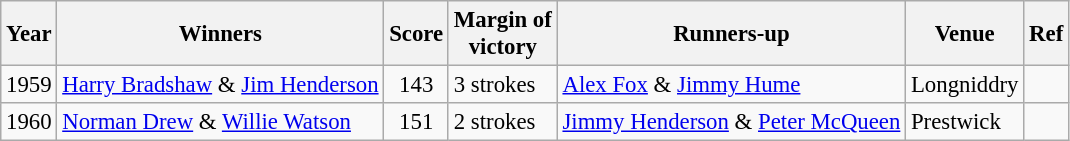<table class=wikitable style="font-size:95%">
<tr>
<th>Year</th>
<th>Winners</th>
<th>Score</th>
<th>Margin of<br>victory</th>
<th>Runners-up</th>
<th>Venue</th>
<th>Ref</th>
</tr>
<tr>
<td>1959</td>
<td><a href='#'>Harry Bradshaw</a> & <a href='#'>Jim Henderson</a></td>
<td align=center>143</td>
<td>3 strokes</td>
<td><a href='#'>Alex Fox</a> & <a href='#'>Jimmy Hume</a></td>
<td>Longniddry</td>
<td></td>
</tr>
<tr>
<td>1960</td>
<td><a href='#'>Norman Drew</a> & <a href='#'>Willie Watson</a></td>
<td align=center>151</td>
<td>2 strokes</td>
<td><a href='#'>Jimmy Henderson</a> & <a href='#'>Peter McQueen</a></td>
<td>Prestwick</td>
<td></td>
</tr>
</table>
